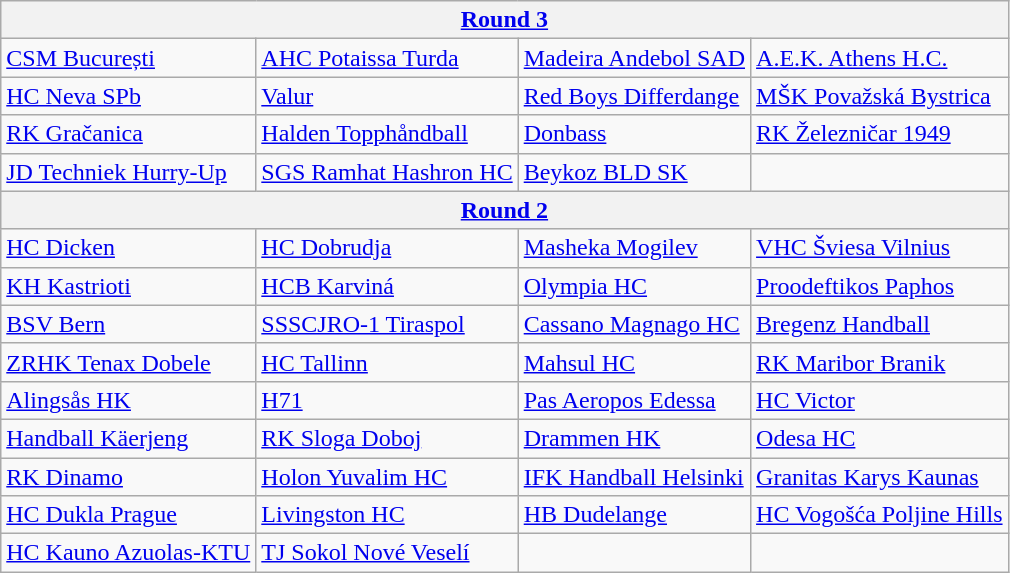<table class="wikitable">
<tr>
<th colspan="4"><a href='#'>Round 3</a></th>
</tr>
<tr>
<td> <a href='#'>CSM București</a></td>
<td> <a href='#'>AHC Potaissa Turda</a></td>
<td> <a href='#'>Madeira Andebol SAD</a></td>
<td> <a href='#'>A.E.K. Athens H.C.</a></td>
</tr>
<tr>
<td> <a href='#'>HC Neva SPb</a></td>
<td> <a href='#'>Valur</a></td>
<td> <a href='#'>Red Boys Differdange</a></td>
<td> <a href='#'>MŠK Považská Bystrica</a></td>
</tr>
<tr>
<td> <a href='#'>RK Gračanica</a></td>
<td> <a href='#'>Halden Topphåndball</a></td>
<td> <a href='#'>Donbass</a></td>
<td> <a href='#'>RK Železničar 1949</a></td>
</tr>
<tr>
<td> <a href='#'>JD Techniek Hurry-Up</a></td>
<td> <a href='#'>SGS Ramhat Hashron HC</a></td>
<td> <a href='#'>Beykoz BLD SK</a></td>
<td></td>
</tr>
<tr>
<th colspan="4"><a href='#'>Round 2</a></th>
</tr>
<tr>
<td> <a href='#'>HC Dicken</a></td>
<td> <a href='#'>HC Dobrudja</a></td>
<td> <a href='#'>Masheka Mogilev</a></td>
<td> <a href='#'>VHC Šviesa Vilnius</a></td>
</tr>
<tr>
<td> <a href='#'>KH Kastrioti</a></td>
<td> <a href='#'>HCB Karviná</a></td>
<td> <a href='#'>Olympia HC</a></td>
<td> <a href='#'>Proodeftikos Paphos</a></td>
</tr>
<tr>
<td> <a href='#'>BSV Bern</a></td>
<td> <a href='#'>SSSCJRO-1 Tiraspol</a></td>
<td> <a href='#'>Cassano Magnago HC</a></td>
<td> <a href='#'>Bregenz Handball</a></td>
</tr>
<tr>
<td> <a href='#'>ZRHK Tenax Dobele</a></td>
<td> <a href='#'>HC Tallinn</a></td>
<td> <a href='#'>Mahsul HC</a></td>
<td> <a href='#'>RK Maribor Branik</a></td>
</tr>
<tr>
<td> <a href='#'>Alingsås HK</a></td>
<td> <a href='#'>H71</a></td>
<td> <a href='#'>Pas Aeropos Edessa</a></td>
<td> <a href='#'>HC Victor</a></td>
</tr>
<tr>
<td> <a href='#'>Handball Käerjeng</a></td>
<td> <a href='#'>RK Sloga Doboj</a></td>
<td> <a href='#'>Drammen HK</a></td>
<td> <a href='#'>Odesa HC</a></td>
</tr>
<tr>
<td> <a href='#'>RK Dinamo</a></td>
<td> <a href='#'>Holon Yuvalim HC</a></td>
<td> <a href='#'>IFK Handball Helsinki</a></td>
<td> <a href='#'>Granitas Karys Kaunas</a></td>
</tr>
<tr>
<td> <a href='#'>HC Dukla Prague</a></td>
<td> <a href='#'>Livingston HC</a></td>
<td> <a href='#'>HB Dudelange</a></td>
<td> <a href='#'>HC Vogošća Poljine Hills</a></td>
</tr>
<tr>
<td> <a href='#'>HC Kauno Azuolas-KTU</a></td>
<td> <a href='#'>TJ Sokol Nové Veselí</a></td>
<td></td>
<td></td>
</tr>
</table>
